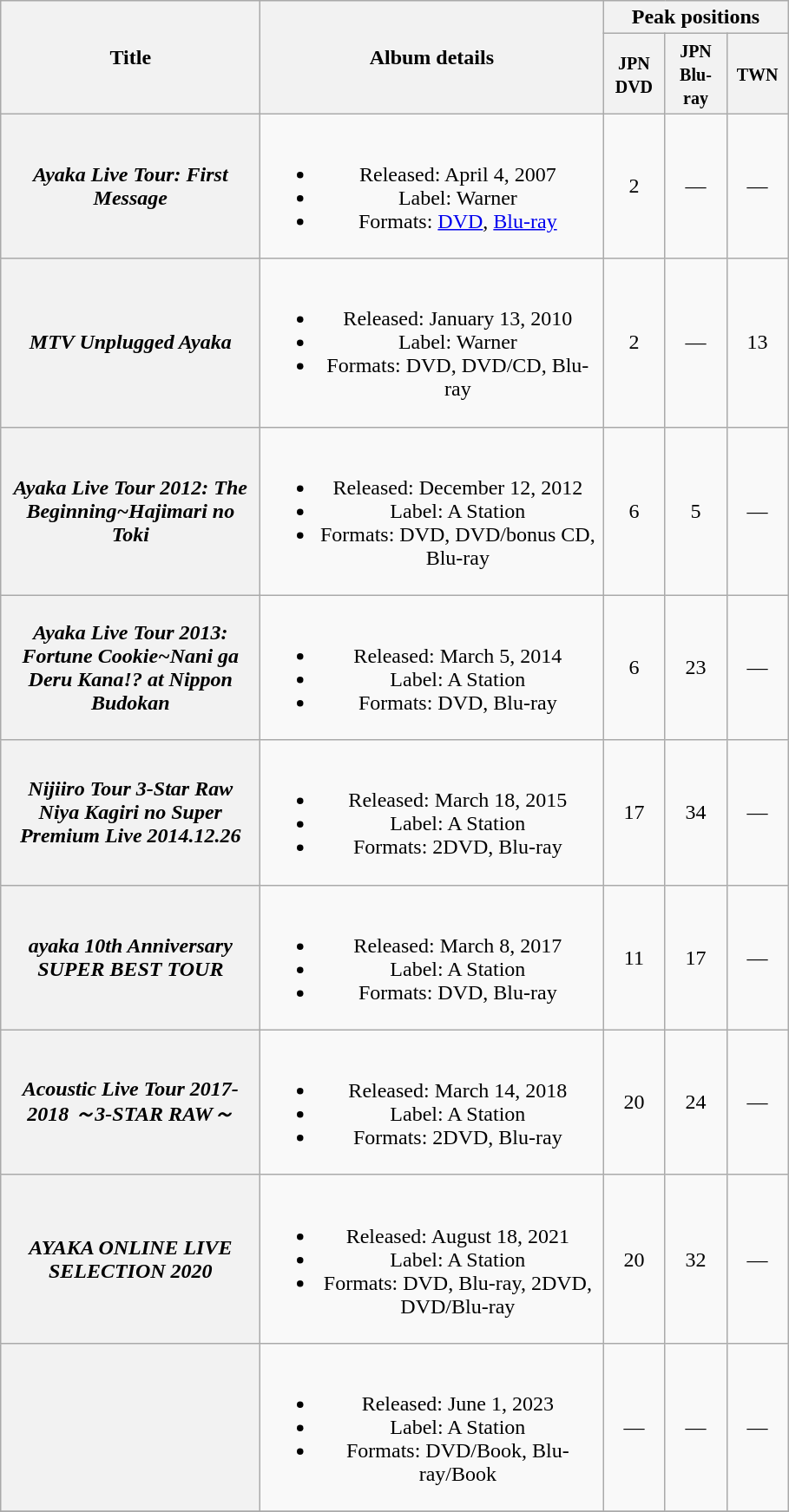<table class="wikitable plainrowheaders" style="text-align:center;" border="1">
<tr>
<th style="width:12em;" rowspan="2">Title</th>
<th style="width:16em;" rowspan="2">Album details</th>
<th colspan="3">Peak positions</th>
</tr>
<tr>
<th style="width:2.5em;"><small>JPN DVD</small><br></th>
<th style="width:2.5em;"><small>JPN Blu-ray</small><br></th>
<th style="width:2.5em;"><small>TWN</small><br></th>
</tr>
<tr>
<th scope="row"><em>Ayaka Live Tour: First Message</em></th>
<td><br><ul><li>Released: April 4, 2007</li><li>Label: Warner</li><li>Formats: <a href='#'>DVD</a>, <a href='#'>Blu-ray</a></li></ul></td>
<td>2</td>
<td>—</td>
<td>—</td>
</tr>
<tr>
<th scope="row"><em>MTV Unplugged Ayaka</em></th>
<td><br><ul><li>Released: January 13, 2010</li><li>Label: Warner</li><li>Formats: DVD, DVD/CD, Blu-ray</li></ul></td>
<td>2</td>
<td>—</td>
<td>13</td>
</tr>
<tr>
<th scope="row"><em>Ayaka Live Tour 2012: The Beginning~Hajimari no Toki</em></th>
<td><br><ul><li>Released: December 12, 2012</li><li>Label: A Station</li><li>Formats: DVD, DVD/bonus CD, Blu-ray</li></ul></td>
<td>6</td>
<td>5</td>
<td>—</td>
</tr>
<tr>
<th scope="row"><em>Ayaka Live Tour 2013: Fortune Cookie~Nani ga Deru Kana!? at Nippon Budokan</em></th>
<td><br><ul><li>Released: March 5, 2014</li><li>Label: A Station</li><li>Formats: DVD, Blu-ray</li></ul></td>
<td>6</td>
<td>23</td>
<td>—</td>
</tr>
<tr>
<th scope="row"><em>Nijiiro Tour 3-Star Raw Niya Kagiri no Super Premium Live 2014.12.26</em></th>
<td><br><ul><li>Released: March 18, 2015</li><li>Label: A Station</li><li>Formats: 2DVD, Blu-ray</li></ul></td>
<td>17</td>
<td>34</td>
<td>—</td>
</tr>
<tr>
<th scope="row"><em>ayaka 10th Anniversary SUPER BEST TOUR</em></th>
<td><br><ul><li>Released: March 8, 2017</li><li>Label: A Station</li><li>Formats: DVD, Blu-ray</li></ul></td>
<td>11</td>
<td>17</td>
<td>—</td>
</tr>
<tr>
<th scope="row"><em>Acoustic Live Tour 2017-2018 ～3-STAR RAW～</em></th>
<td><br><ul><li>Released: March 14, 2018</li><li>Label: A Station</li><li>Formats: 2DVD, Blu-ray</li></ul></td>
<td>20</td>
<td>24</td>
<td>—</td>
</tr>
<tr>
<th scope="row"><em>AYAKA ONLINE LIVE SELECTION 2020</em></th>
<td><br><ul><li>Released: August 18, 2021</li><li>Label: A Station</li><li>Formats: DVD, Blu-ray, 2DVD, DVD/Blu-ray</li></ul></td>
<td>20</td>
<td>32</td>
<td>—</td>
</tr>
<tr>
<th scope="row"></th>
<td><br><ul><li>Released: June 1, 2023</li><li>Label: A Station</li><li>Formats: DVD/Book, Blu-ray/Book</li></ul></td>
<td>—</td>
<td>—</td>
<td>—</td>
</tr>
<tr>
</tr>
</table>
